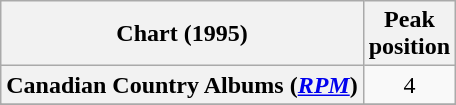<table class="wikitable sortable plainrowheaders" style="text-align:center">
<tr>
<th scope="col">Chart (1995)</th>
<th scope="col">Peak<br> position</th>
</tr>
<tr>
<th scope="row">Canadian Country Albums (<em><a href='#'>RPM</a></em>)</th>
<td>4</td>
</tr>
<tr>
</tr>
<tr>
</tr>
</table>
